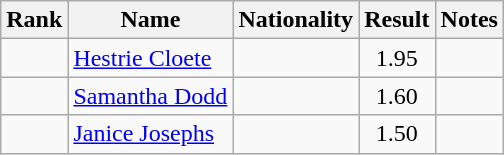<table class="wikitable sortable" style="text-align:center">
<tr>
<th>Rank</th>
<th>Name</th>
<th>Nationality</th>
<th>Result</th>
<th>Notes</th>
</tr>
<tr>
<td></td>
<td align=left><a href='#'>Hestrie Cloete</a></td>
<td align=left></td>
<td>1.95</td>
<td></td>
</tr>
<tr>
<td></td>
<td align=left><a href='#'>Samantha Dodd</a></td>
<td align=left></td>
<td>1.60</td>
<td></td>
</tr>
<tr>
<td></td>
<td align=left><a href='#'>Janice Josephs</a></td>
<td align=left></td>
<td>1.50</td>
<td></td>
</tr>
</table>
